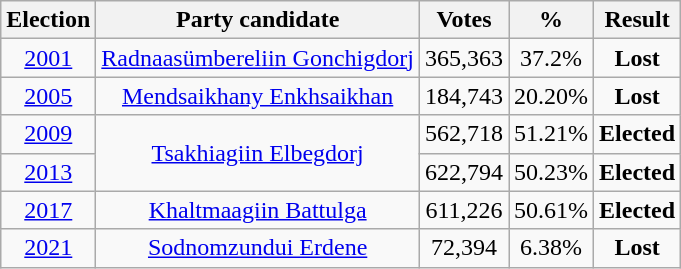<table class=wikitable style=text-align:center>
<tr>
<th>Election</th>
<th>Party candidate</th>
<th>Votes</th>
<th>%</th>
<th>Result</th>
</tr>
<tr>
<td><a href='#'>2001</a></td>
<td><a href='#'>Radnaasümbereliin Gonchigdorj</a></td>
<td>365,363</td>
<td>37.2%</td>
<td><strong>Lost</strong> </td>
</tr>
<tr>
<td><a href='#'>2005</a></td>
<td><a href='#'>Mendsaikhany Enkhsaikhan</a></td>
<td>184,743</td>
<td>20.20%</td>
<td><strong>Lost</strong> </td>
</tr>
<tr>
<td><a href='#'>2009</a></td>
<td rowspan="2"><a href='#'>Tsakhiagiin Elbegdorj</a></td>
<td>562,718</td>
<td>51.21%</td>
<td><strong>Elected</strong> </td>
</tr>
<tr>
<td><a href='#'>2013</a></td>
<td>622,794</td>
<td>50.23%</td>
<td><strong>Elected</strong> </td>
</tr>
<tr>
<td><a href='#'>2017</a></td>
<td><a href='#'>Khaltmaagiin Battulga</a></td>
<td>611,226</td>
<td>50.61%</td>
<td><strong>Elected</strong> </td>
</tr>
<tr>
<td><a href='#'>2021</a></td>
<td><a href='#'>Sodnomzundui Erdene</a></td>
<td>72,394</td>
<td>6.38%</td>
<td><strong>Lost</strong> </td>
</tr>
</table>
